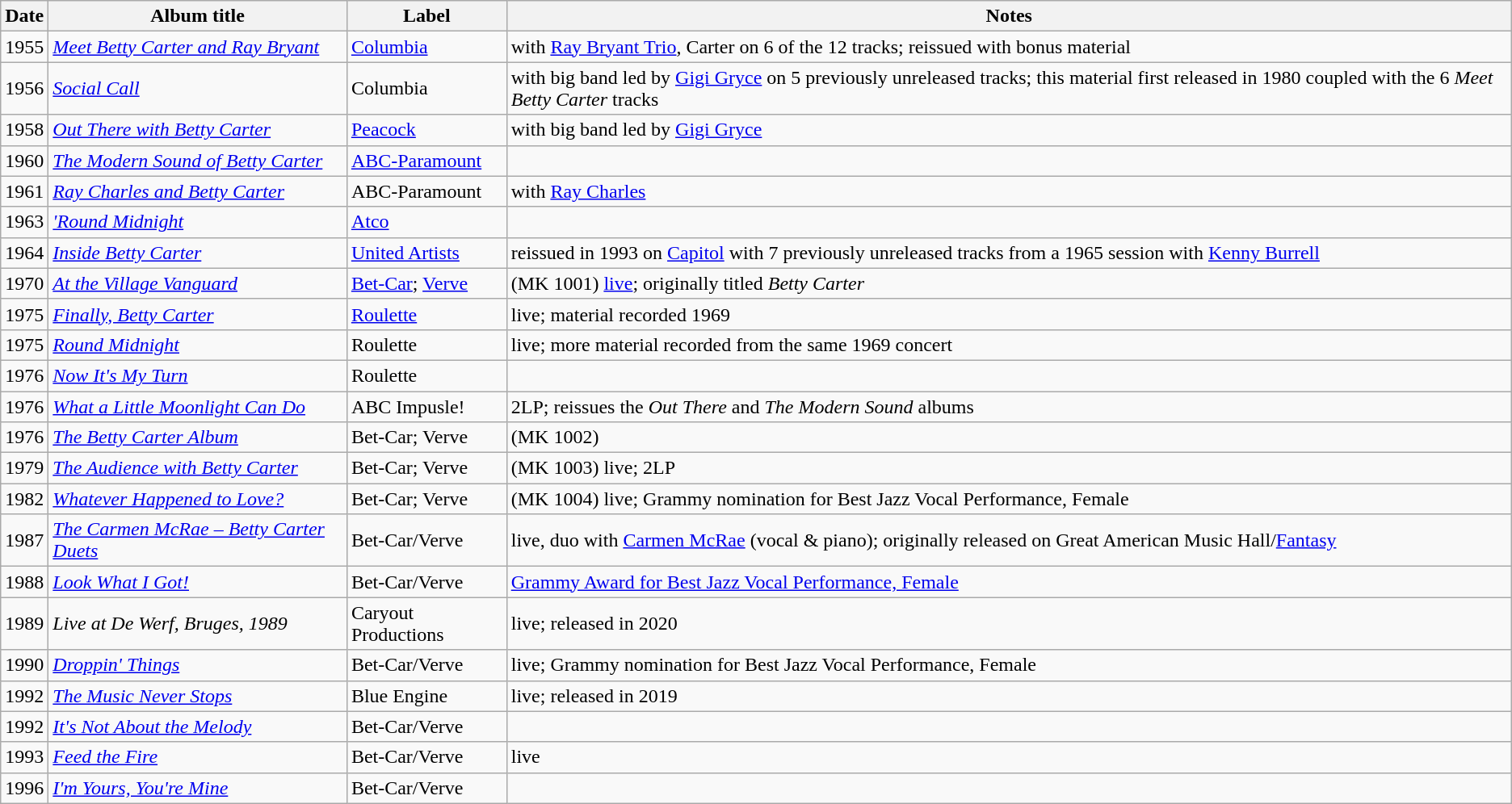<table class="wikitable sortable">
<tr>
<th scope="col">Date</th>
<th scope="col">Album title</th>
<th scope="col">Label</th>
<th scope="col" class="unsortable">Notes</th>
</tr>
<tr>
<td>1955</td>
<td><em><a href='#'>Meet Betty Carter and Ray Bryant</a></em></td>
<td><a href='#'>Columbia</a></td>
<td>with <a href='#'>Ray Bryant Trio</a>, Carter on 6 of the 12 tracks; reissued with bonus material</td>
</tr>
<tr>
<td>1956</td>
<td><em><a href='#'>Social Call</a></em></td>
<td>Columbia</td>
<td>with big band led by <a href='#'>Gigi Gryce</a> on 5 previously unreleased tracks; this material first released in 1980 coupled with the 6 <em>Meet Betty Carter</em> tracks</td>
</tr>
<tr>
<td>1958</td>
<td><em><a href='#'>Out There with Betty Carter</a></em></td>
<td><a href='#'>Peacock</a></td>
<td>with big band led by <a href='#'>Gigi Gryce</a></td>
</tr>
<tr>
<td>1960</td>
<td><em><a href='#'>The Modern Sound of Betty Carter</a></em></td>
<td><a href='#'>ABC-Paramount</a></td>
<td></td>
</tr>
<tr>
<td>1961</td>
<td><em><a href='#'>Ray Charles and Betty Carter</a></em></td>
<td>ABC-Paramount</td>
<td>with <a href='#'>Ray Charles</a></td>
</tr>
<tr>
<td>1963</td>
<td><em><a href='#'>'Round Midnight</a></em></td>
<td><a href='#'>Atco</a></td>
<td></td>
</tr>
<tr>
<td>1964</td>
<td><em><a href='#'>Inside Betty Carter</a></em></td>
<td><a href='#'>United Artists</a></td>
<td>reissued in 1993 on <a href='#'>Capitol</a> with 7 previously unreleased tracks from a 1965 session with <a href='#'>Kenny Burrell</a></td>
</tr>
<tr>
<td>1970</td>
<td><em><a href='#'>At the Village Vanguard</a></em></td>
<td><a href='#'>Bet-Car</a>; <a href='#'>Verve</a></td>
<td>(MK 1001) <a href='#'>live</a>; originally titled <em>Betty Carter</em></td>
</tr>
<tr>
<td>1975</td>
<td><em><a href='#'>Finally, Betty Carter</a></em></td>
<td><a href='#'>Roulette</a></td>
<td>live; material recorded 1969</td>
</tr>
<tr>
<td>1975</td>
<td><em><a href='#'>Round Midnight</a></em></td>
<td>Roulette</td>
<td>live; more material recorded from the same 1969 concert</td>
</tr>
<tr>
<td>1976</td>
<td><em><a href='#'>Now It's My Turn</a></em></td>
<td>Roulette</td>
<td></td>
</tr>
<tr>
<td>1976</td>
<td><em><a href='#'>What a Little Moonlight Can Do</a></em></td>
<td>ABC Impusle!</td>
<td>2LP; reissues the <em>Out There</em> and <em>The Modern Sound</em> albums</td>
</tr>
<tr>
<td>1976</td>
<td><em><a href='#'>The Betty Carter Album</a></em></td>
<td>Bet-Car; Verve</td>
<td>(MK 1002)</td>
</tr>
<tr>
<td>1979</td>
<td><em><a href='#'>The Audience with Betty Carter</a></em></td>
<td>Bet-Car; Verve</td>
<td>(MK 1003) live; 2LP</td>
</tr>
<tr>
<td>1982</td>
<td><em><a href='#'>Whatever Happened to Love?</a></em></td>
<td>Bet-Car; Verve</td>
<td>(MK 1004) live; Grammy nomination for Best Jazz Vocal Performance, Female</td>
</tr>
<tr>
<td>1987</td>
<td><em><a href='#'>The Carmen McRae – Betty Carter Duets</a></em></td>
<td>Bet-Car/Verve</td>
<td>live, duo with <a href='#'>Carmen McRae</a> (vocal & piano); originally released on Great American Music Hall/<a href='#'>Fantasy</a></td>
</tr>
<tr>
<td>1988</td>
<td><em><a href='#'>Look What I Got!</a></em></td>
<td>Bet-Car/Verve</td>
<td><a href='#'>Grammy Award for Best Jazz Vocal Performance, Female</a></td>
</tr>
<tr>
<td>1989</td>
<td><em>Live at De Werf, Bruges, 1989</em></td>
<td>Caryout Productions</td>
<td>live; released in 2020</td>
</tr>
<tr>
<td>1990</td>
<td><em><a href='#'>Droppin' Things</a></em></td>
<td>Bet-Car/Verve</td>
<td>live; Grammy nomination for Best Jazz Vocal Performance, Female</td>
</tr>
<tr>
<td>1992</td>
<td><em><a href='#'>The Music Never Stops</a></em></td>
<td>Blue Engine</td>
<td>live; released in 2019</td>
</tr>
<tr>
<td>1992</td>
<td><em><a href='#'>It's Not About the Melody</a></em></td>
<td>Bet-Car/Verve</td>
<td></td>
</tr>
<tr>
<td>1993</td>
<td><em><a href='#'>Feed the Fire</a></em></td>
<td>Bet-Car/Verve</td>
<td>live</td>
</tr>
<tr>
<td>1996</td>
<td><em><a href='#'>I'm Yours, You're Mine</a></em></td>
<td>Bet-Car/Verve</td>
<td></td>
</tr>
</table>
